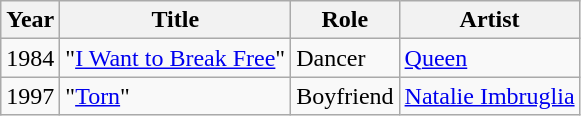<table class="wikitable">
<tr>
<th>Year</th>
<th>Title</th>
<th>Role</th>
<th>Artist</th>
</tr>
<tr>
<td>1984</td>
<td>"<a href='#'>I Want to Break Free</a>"</td>
<td>Dancer</td>
<td><a href='#'>Queen</a></td>
</tr>
<tr>
<td>1997</td>
<td>"<a href='#'>Torn</a>"</td>
<td>Boyfriend</td>
<td><a href='#'>Natalie Imbruglia</a></td>
</tr>
</table>
